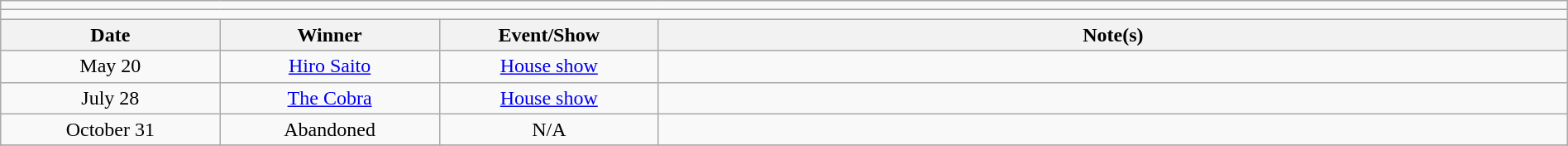<table class="wikitable" style="text-align:center; width:100%;">
<tr>
<td colspan="5"></td>
</tr>
<tr>
<td colspan="5"><strong></strong></td>
</tr>
<tr>
<th width="14%">Date</th>
<th width="14%">Winner</th>
<th width="14%">Event/Show</th>
<th width="58%">Note(s)</th>
</tr>
<tr>
<td>May 20</td>
<td><a href='#'>Hiro Saito</a></td>
<td><a href='#'>House show</a></td>
<td align=left></td>
</tr>
<tr>
<td>July 28</td>
<td><a href='#'>The Cobra</a></td>
<td><a href='#'>House show</a></td>
<td align=left></td>
</tr>
<tr>
<td>October 31</td>
<td>Abandoned</td>
<td>N/A</td>
<td align=left></td>
</tr>
<tr>
</tr>
</table>
